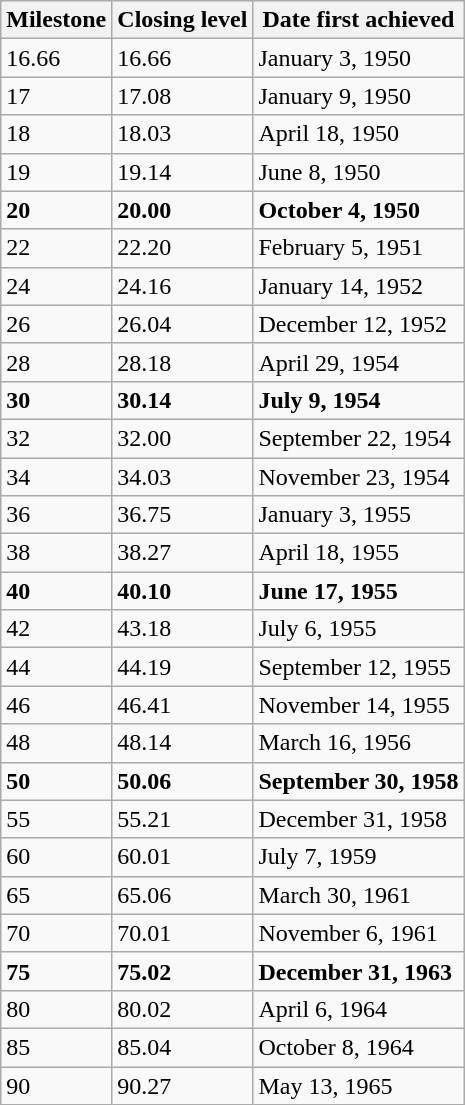<table class="wikitable">
<tr>
<th>Milestone</th>
<th>Closing level</th>
<th>Date first achieved</th>
</tr>
<tr>
<td>16.66</td>
<td>16.66</td>
<td>January 3, 1950</td>
</tr>
<tr>
<td>17</td>
<td>17.08</td>
<td>January 9, 1950</td>
</tr>
<tr>
<td>18</td>
<td>18.03</td>
<td>April 18, 1950</td>
</tr>
<tr>
<td>19</td>
<td>19.14</td>
<td>June 8, 1950</td>
</tr>
<tr>
<td><strong>20</strong></td>
<td><strong>20.00</strong></td>
<td><strong>October 4, 1950</strong></td>
</tr>
<tr>
<td>22</td>
<td>22.20</td>
<td>February 5, 1951</td>
</tr>
<tr>
<td>24</td>
<td>24.16</td>
<td>January 14, 1952</td>
</tr>
<tr>
<td>26</td>
<td>26.04</td>
<td>December 12, 1952</td>
</tr>
<tr>
<td>28</td>
<td>28.18</td>
<td>April 29, 1954</td>
</tr>
<tr>
<td><strong>30</strong></td>
<td><strong>30.14</strong></td>
<td><strong>July 9, 1954</strong></td>
</tr>
<tr>
<td>32</td>
<td>32.00</td>
<td>September 22, 1954</td>
</tr>
<tr>
<td>34</td>
<td>34.03</td>
<td>November 23, 1954</td>
</tr>
<tr>
<td>36</td>
<td>36.75</td>
<td>January 3, 1955</td>
</tr>
<tr>
<td>38</td>
<td>38.27</td>
<td>April 18, 1955</td>
</tr>
<tr>
<td><strong>40</strong></td>
<td><strong>40.10</strong></td>
<td><strong>June 17, 1955</strong></td>
</tr>
<tr>
<td>42</td>
<td>43.18</td>
<td>July 6, 1955</td>
</tr>
<tr>
<td>44</td>
<td>44.19</td>
<td>September 12, 1955</td>
</tr>
<tr>
<td>46</td>
<td>46.41</td>
<td>November 14, 1955</td>
</tr>
<tr>
<td>48</td>
<td>48.14</td>
<td>March 16, 1956</td>
</tr>
<tr>
<td><strong>50</strong></td>
<td><strong>50.06</strong></td>
<td><strong>September 30, 1958</strong></td>
</tr>
<tr>
<td>55</td>
<td>55.21</td>
<td>December 31, 1958</td>
</tr>
<tr>
<td>60</td>
<td>60.01</td>
<td>July 7, 1959</td>
</tr>
<tr>
<td>65</td>
<td>65.06</td>
<td>March 30, 1961</td>
</tr>
<tr>
<td>70</td>
<td>70.01</td>
<td>November 6, 1961</td>
</tr>
<tr>
<td><strong>75</strong></td>
<td><strong>75.02</strong></td>
<td><strong>December 31, 1963</strong></td>
</tr>
<tr>
<td>80</td>
<td>80.02</td>
<td>April 6, 1964</td>
</tr>
<tr>
<td>85</td>
<td>85.04</td>
<td>October 8, 1964</td>
</tr>
<tr>
<td>90</td>
<td>90.27</td>
<td>May 13, 1965</td>
</tr>
</table>
